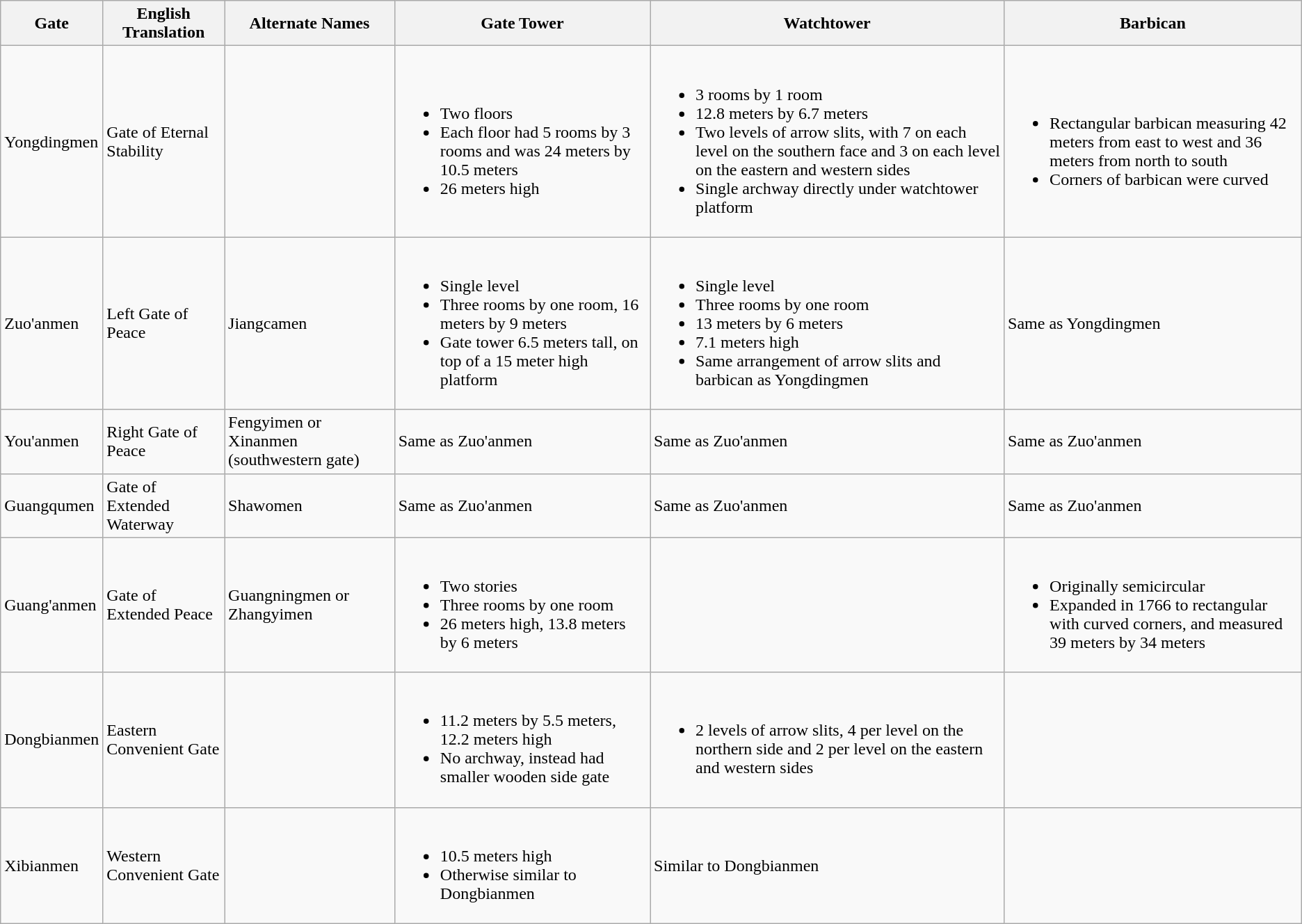<table class="wikitable mw-collapsible">
<tr>
<th>Gate</th>
<th>English Translation</th>
<th>Alternate Names</th>
<th>Gate Tower</th>
<th>Watchtower</th>
<th>Barbican</th>
</tr>
<tr>
<td>Yongdingmen</td>
<td>Gate of Eternal Stability</td>
<td></td>
<td><br><ul><li>Two floors</li><li>Each floor had 5 rooms by 3 rooms and was 24 meters by 10.5 meters</li><li>26 meters high</li></ul></td>
<td><br><ul><li>3 rooms by 1 room</li><li>12.8 meters by 6.7 meters</li><li>Two levels of arrow slits, with 7 on each level on the southern face and 3 on each level on the eastern and western sides</li><li>Single archway directly under watchtower platform</li></ul></td>
<td><br><ul><li>Rectangular barbican measuring 42 meters from east to west and 36 meters from north to south</li><li>Corners of barbican were curved</li></ul></td>
</tr>
<tr>
<td>Zuo'anmen</td>
<td>Left Gate of Peace</td>
<td>Jiangcamen</td>
<td><br><ul><li>Single level</li><li>Three rooms by one room, 16 meters by 9 meters</li><li>Gate tower 6.5 meters tall, on top of a 15 meter high platform</li></ul></td>
<td><br><ul><li>Single level</li><li>Three rooms by one room</li><li>13 meters by 6 meters</li><li>7.1 meters high</li><li>Same arrangement of arrow slits and barbican as Yongdingmen</li></ul></td>
<td>Same as Yongdingmen</td>
</tr>
<tr>
<td>You'anmen</td>
<td>Right Gate of Peace</td>
<td>Fengyimen or Xinanmen (southwestern gate)</td>
<td>Same as Zuo'anmen</td>
<td>Same as Zuo'anmen</td>
<td>Same as Zuo'anmen</td>
</tr>
<tr>
<td>Guangqumen</td>
<td>Gate of Extended Waterway</td>
<td>Shawomen</td>
<td>Same as Zuo'anmen</td>
<td>Same as Zuo'anmen</td>
<td>Same as Zuo'anmen</td>
</tr>
<tr>
<td>Guang'anmen</td>
<td>Gate of Extended Peace</td>
<td>Guangningmen or Zhangyimen</td>
<td><br><ul><li>Two stories</li><li>Three rooms by one room</li><li>26 meters high, 13.8 meters by 6 meters</li></ul></td>
<td></td>
<td><br><ul><li>Originally semicircular</li><li>Expanded in 1766 to rectangular with curved corners, and measured 39 meters by 34 meters</li></ul></td>
</tr>
<tr>
<td>Dongbianmen</td>
<td>Eastern Convenient Gate</td>
<td></td>
<td><br><ul><li>11.2 meters by 5.5 meters, 12.2 meters high</li><li>No archway, instead had smaller wooden side gate</li></ul></td>
<td><br><ul><li>2 levels of arrow slits, 4 per level on the northern side and 2 per level on the eastern and western sides</li></ul></td>
<td></td>
</tr>
<tr>
<td>Xibianmen</td>
<td>Western Convenient Gate</td>
<td></td>
<td><br><ul><li>10.5 meters high</li><li>Otherwise similar to Dongbianmen</li></ul></td>
<td>Similar to Dongbianmen</td>
<td></td>
</tr>
</table>
